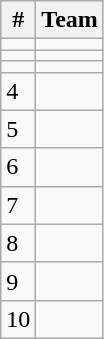<table class="wikitable">
<tr>
<th>#</th>
<th>Team</th>
</tr>
<tr>
<td></td>
<td><strong></strong></td>
</tr>
<tr>
<td></td>
<td></td>
</tr>
<tr>
<td></td>
<td></td>
</tr>
<tr>
<td>4</td>
<td></td>
</tr>
<tr>
<td>5</td>
<td></td>
</tr>
<tr>
<td>6</td>
<td></td>
</tr>
<tr>
<td>7</td>
<td></td>
</tr>
<tr>
<td>8</td>
<td></td>
</tr>
<tr>
<td>9</td>
<td></td>
</tr>
<tr>
<td>10</td>
<td></td>
</tr>
</table>
